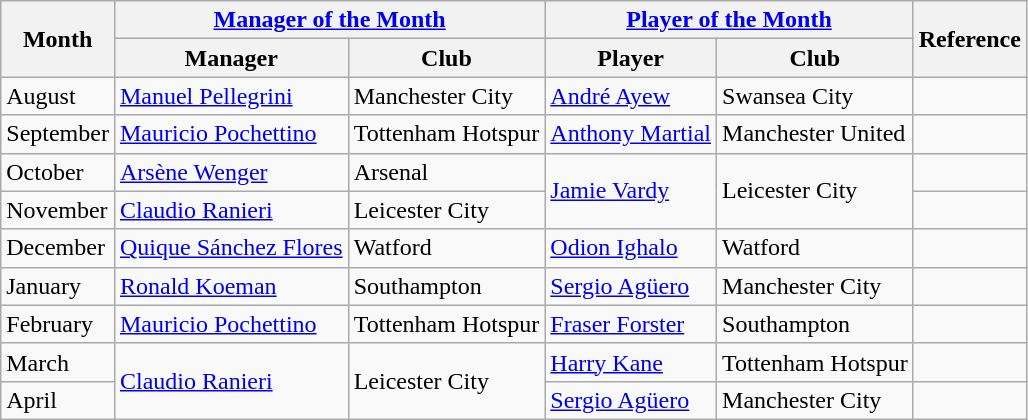<table class="wikitable">
<tr>
<th rowspan="2">Month</th>
<th colspan="2"><a href='#'>Manager of the Month</a></th>
<th colspan="2"><a href='#'>Player of the Month</a></th>
<th rowspan="2">Reference</th>
</tr>
<tr>
<th>Manager</th>
<th>Club</th>
<th>Player</th>
<th>Club</th>
</tr>
<tr>
<td>August</td>
<td> <a href='#'>Manuel Pellegrini</a></td>
<td>Manchester City</td>
<td> <a href='#'>André Ayew</a></td>
<td>Swansea City</td>
<td align=center></td>
</tr>
<tr>
<td>September</td>
<td> <a href='#'>Mauricio Pochettino</a></td>
<td>Tottenham Hotspur</td>
<td> <a href='#'>Anthony Martial</a></td>
<td>Manchester United</td>
<td align=center></td>
</tr>
<tr>
<td>October</td>
<td> <a href='#'>Arsène Wenger</a></td>
<td>Arsenal</td>
<td rowspan=2> <a href='#'>Jamie Vardy</a></td>
<td rowspan=2>Leicester City</td>
<td align=center></td>
</tr>
<tr>
<td>November</td>
<td> <a href='#'>Claudio Ranieri</a></td>
<td>Leicester City</td>
<td align=center></td>
</tr>
<tr>
<td>December</td>
<td> <a href='#'>Quique Sánchez Flores</a></td>
<td>Watford</td>
<td> <a href='#'>Odion Ighalo</a></td>
<td>Watford</td>
<td align=center></td>
</tr>
<tr>
<td>January</td>
<td> <a href='#'>Ronald Koeman</a></td>
<td>Southampton</td>
<td> <a href='#'>Sergio Agüero</a></td>
<td>Manchester City</td>
<td align=center></td>
</tr>
<tr>
<td>February</td>
<td> <a href='#'>Mauricio Pochettino</a></td>
<td>Tottenham Hotspur</td>
<td> <a href='#'>Fraser Forster</a></td>
<td>Southampton</td>
<td align=center></td>
</tr>
<tr>
<td>March</td>
<td rowspan=2> <a href='#'>Claudio Ranieri</a></td>
<td rowspan=2>Leicester City</td>
<td> <a href='#'>Harry Kane</a></td>
<td>Tottenham Hotspur</td>
<td align=center></td>
</tr>
<tr>
<td>April</td>
<td> <a href='#'>Sergio Agüero</a></td>
<td>Manchester City</td>
<td align=center></td>
</tr>
</table>
